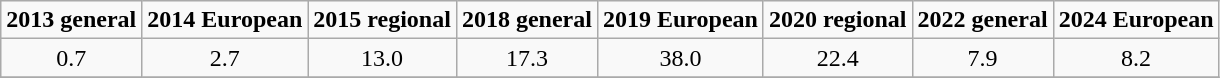<table class="wikitable" style="text-align:center">
<tr>
<td><strong>2013 general</strong></td>
<td><strong>2014 European</strong></td>
<td><strong>2015 regional</strong></td>
<td><strong>2018 general</strong></td>
<td><strong>2019 European</strong></td>
<td><strong>2020 regional</strong></td>
<td><strong>2022 general</strong></td>
<td><strong>2024 European</strong></td>
</tr>
<tr>
<td>0.7</td>
<td>2.7</td>
<td>13.0</td>
<td>17.3</td>
<td>38.0</td>
<td>22.4</td>
<td>7.9</td>
<td>8.2</td>
</tr>
<tr>
</tr>
</table>
